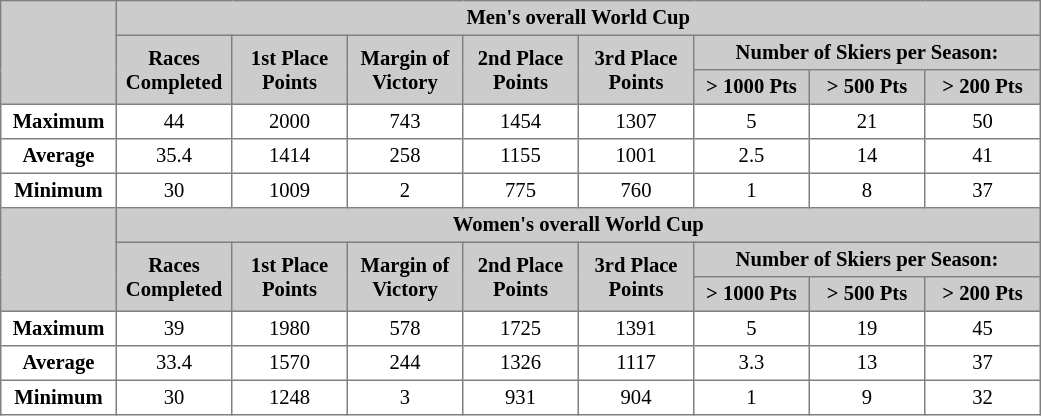<table cellpadding="3" cellspacing="0" border="1" style="background:#white; font-size:86%; border:gray solid 1px; border-collapse:collapse">
<tr style="background:#ccc; text-align:center;">
<th width="70" rowspan="3"></th>
<th colspan="8">Men's overall World Cup</th>
</tr>
<tr style="background:#ccc; text-align:center;">
<th rowspan="2" width="70">Races Completed</th>
<th rowspan="2" width="70">1st Place Points</th>
<th rowspan="2" width="70">Margin of Victory</th>
<th rowspan="2" width="70">2nd Place Points</th>
<th rowspan="2" width="70">3rd Place Points</th>
<th colspan="3">Number of Skiers per Season:</th>
</tr>
<tr style="background:#ccc; text-align:center;">
<th width="70">> 1000 Pts</th>
<th width="70">> 500 Pts</th>
<th width="70">> 200 Pts</th>
</tr>
<tr align=center>
<th>Maximum</th>
<td>44</td>
<td>2000</td>
<td>743</td>
<td>1454</td>
<td>1307</td>
<td>5</td>
<td>21</td>
<td>50</td>
</tr>
<tr align=center>
<th>Average</th>
<td>35.4</td>
<td>1414</td>
<td>258</td>
<td>1155</td>
<td>1001</td>
<td>2.5</td>
<td>14</td>
<td>41</td>
</tr>
<tr align=center>
<th>Minimum</th>
<td>30</td>
<td>1009</td>
<td>2</td>
<td>775</td>
<td>760</td>
<td>1</td>
<td>8</td>
<td>37</td>
</tr>
<tr style="background:#ccc; text-align:center;">
<th rowspan="3"></th>
<th colspan="8">Women's overall World Cup</th>
</tr>
<tr style="background:#ccc; text-align:center;">
<th rowspan="2" width="70">Races Completed</th>
<th rowspan="2" width="70">1st Place Points</th>
<th rowspan="2" width="70">Margin of Victory</th>
<th rowspan="2" width="70">2nd Place Points</th>
<th rowspan="2" width="70">3rd Place Points</th>
<th colspan="3">Number of Skiers per Season:</th>
</tr>
<tr style="background:#ccc; text-align:center;">
<th width="70">> 1000 Pts</th>
<th width="70">> 500 Pts</th>
<th width="70">> 200 Pts</th>
</tr>
<tr align=center>
<th>Maximum</th>
<td>39</td>
<td>1980</td>
<td>578</td>
<td>1725</td>
<td>1391</td>
<td>5</td>
<td>19</td>
<td>45</td>
</tr>
<tr align=center>
<th>Average</th>
<td>33.4</td>
<td>1570</td>
<td>244</td>
<td>1326</td>
<td>1117</td>
<td>3.3</td>
<td>13</td>
<td>37</td>
</tr>
<tr align=center>
<th>Minimum</th>
<td>30</td>
<td>1248</td>
<td>3</td>
<td>931</td>
<td>904</td>
<td>1</td>
<td>9</td>
<td>32</td>
</tr>
</table>
